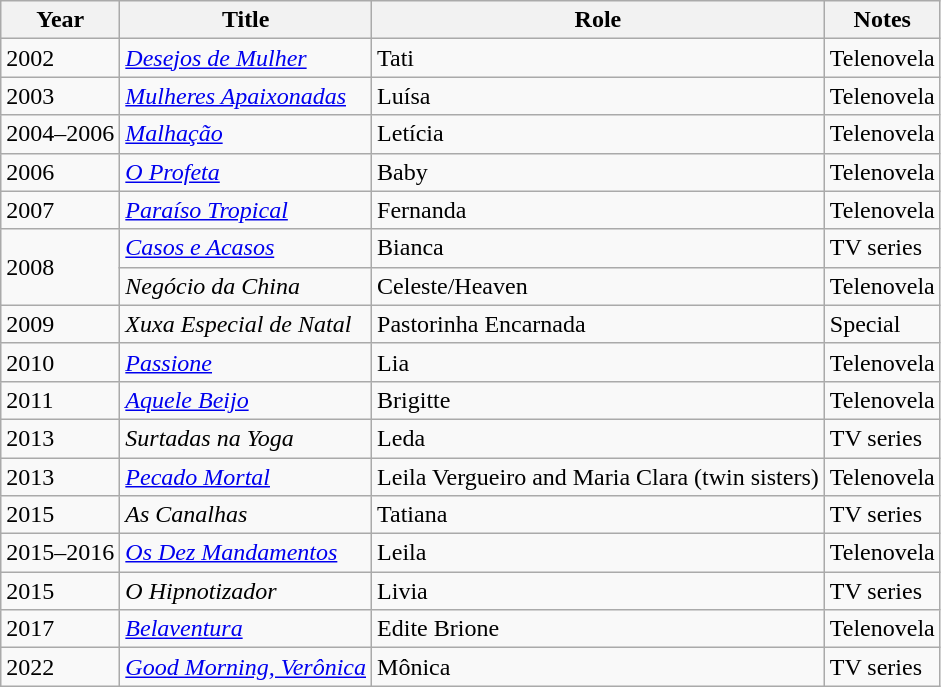<table class="wikitable">
<tr ">
<th>Year</th>
<th>Title</th>
<th>Role</th>
<th>Notes</th>
</tr>
<tr>
<td>2002</td>
<td><em><a href='#'>Desejos de Mulher</a></em></td>
<td>Tati</td>
<td>Telenovela</td>
</tr>
<tr>
<td>2003</td>
<td><em><a href='#'>Mulheres Apaixonadas</a></em></td>
<td>Luísa</td>
<td>Telenovela</td>
</tr>
<tr>
<td>2004–2006</td>
<td><em><a href='#'>Malhação</a></em></td>
<td>Letícia</td>
<td>Telenovela</td>
</tr>
<tr>
<td>2006</td>
<td><em><a href='#'>O Profeta</a></em></td>
<td>Baby</td>
<td>Telenovela</td>
</tr>
<tr>
<td>2007</td>
<td><em><a href='#'>Paraíso Tropical</a></em></td>
<td>Fernanda</td>
<td>Telenovela</td>
</tr>
<tr>
<td rowspan="2">2008</td>
<td><em><a href='#'>Casos e Acasos</a></em></td>
<td>Bianca</td>
<td>TV series</td>
</tr>
<tr>
<td><em>Negócio da China</em></td>
<td>Celeste/Heaven</td>
<td>Telenovela</td>
</tr>
<tr>
<td>2009</td>
<td><em>Xuxa Especial de Natal</em></td>
<td>Pastorinha Encarnada</td>
<td>Special</td>
</tr>
<tr>
<td>2010</td>
<td><em><a href='#'>Passione</a></em></td>
<td>Lia</td>
<td>Telenovela</td>
</tr>
<tr>
<td>2011</td>
<td><em><a href='#'>Aquele Beijo</a></em></td>
<td>Brigitte</td>
<td>Telenovela</td>
</tr>
<tr>
<td>2013</td>
<td><em>Surtadas na Yoga</em></td>
<td>Leda</td>
<td>TV series</td>
</tr>
<tr>
<td>2013</td>
<td><em><a href='#'>Pecado Mortal</a></em></td>
<td>Leila Vergueiro and Maria Clara (twin sisters)</td>
<td>Telenovela</td>
</tr>
<tr>
<td>2015</td>
<td><em>As Canalhas</em></td>
<td>Tatiana</td>
<td>TV series</td>
</tr>
<tr>
<td>2015–2016</td>
<td><em><a href='#'>Os Dez Mandamentos</a></em></td>
<td>Leila</td>
<td>Telenovela</td>
</tr>
<tr>
<td>2015</td>
<td><em>O Hipnotizador</em></td>
<td>Livia</td>
<td>TV series</td>
</tr>
<tr>
<td>2017</td>
<td><em><a href='#'>Belaventura</a></em></td>
<td>Edite Brione</td>
<td>Telenovela</td>
</tr>
<tr>
<td>2022</td>
<td><em><a href='#'>Good Morning, Verônica</a></em></td>
<td>Mônica</td>
<td>TV series</td>
</tr>
</table>
